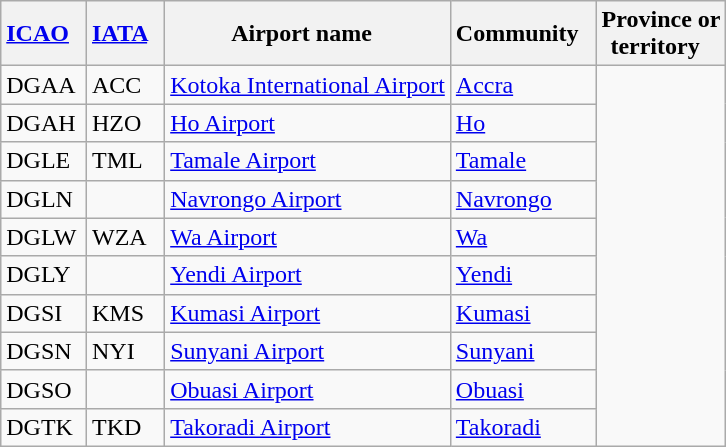<table class="wikitable" style="width:auto;">
<tr>
<th width="*"><a href='#'>ICAO</a>  </th>
<th width="*"><a href='#'>IATA</a>  </th>
<th width="*">Airport name  </th>
<th width="*">Community  </th>
<th width="*">Province or<br>territory  </th>
</tr>
<tr>
<td>DGAA</td>
<td>ACC</td>
<td><a href='#'>Kotoka International Airport</a></td>
<td><a href='#'>Accra</a></td>
</tr>
<tr>
<td>DGAH</td>
<td>HZO</td>
<td><a href='#'>Ho Airport</a></td>
<td><a href='#'>Ho</a></td>
</tr>
<tr>
<td>DGLE</td>
<td>TML</td>
<td><a href='#'>Tamale Airport</a></td>
<td><a href='#'>Tamale</a></td>
</tr>
<tr>
<td>DGLN</td>
<td></td>
<td><a href='#'>Navrongo Airport</a></td>
<td><a href='#'>Navrongo</a></td>
</tr>
<tr>
<td>DGLW</td>
<td>WZA</td>
<td><a href='#'>Wa Airport</a></td>
<td><a href='#'>Wa</a></td>
</tr>
<tr>
<td>DGLY</td>
<td></td>
<td><a href='#'>Yendi Airport</a></td>
<td><a href='#'>Yendi</a></td>
</tr>
<tr>
<td>DGSI</td>
<td>KMS</td>
<td><a href='#'>Kumasi Airport</a></td>
<td><a href='#'>Kumasi</a></td>
</tr>
<tr>
<td>DGSN</td>
<td>NYI</td>
<td><a href='#'>Sunyani Airport</a></td>
<td><a href='#'>Sunyani</a></td>
</tr>
<tr>
<td>DGSO</td>
<td></td>
<td><a href='#'>Obuasi Airport</a></td>
<td><a href='#'>Obuasi</a></td>
</tr>
<tr>
<td>DGTK</td>
<td>TKD</td>
<td><a href='#'>Takoradi Airport</a></td>
<td><a href='#'>Takoradi</a></td>
</tr>
</table>
